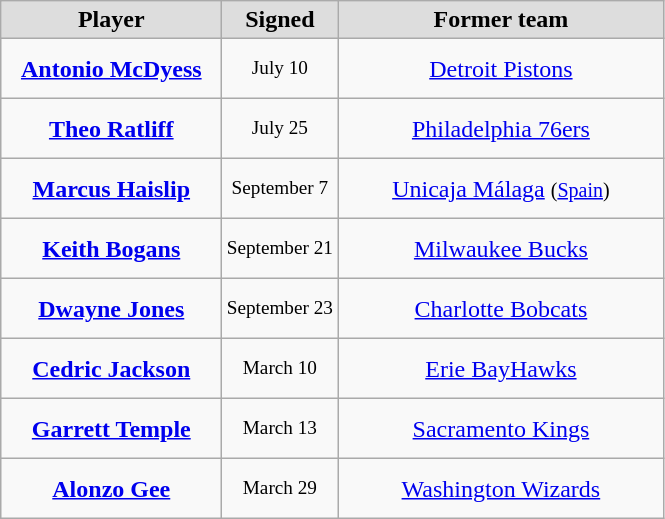<table class="wikitable" style="text-align: center">
<tr align="center"  bgcolor="#dddddd">
<td style="width:140px"><strong>Player</strong></td>
<td style="width:70px"><strong>Signed</strong></td>
<td style="width:210px"><strong>Former team</strong></td>
</tr>
<tr style="height:40px">
<td><strong><a href='#'>Antonio McDyess</a></strong></td>
<td style="font-size: 80%">July 10</td>
<td><a href='#'>Detroit Pistons</a></td>
</tr>
<tr style="height:40px">
<td><strong><a href='#'>Theo Ratliff</a></strong></td>
<td style="font-size: 80%">July 25</td>
<td><a href='#'>Philadelphia 76ers</a></td>
</tr>
<tr style="height:40px">
<td><strong><a href='#'>Marcus Haislip</a></strong></td>
<td style="font-size: 80%">September 7</td>
<td><a href='#'>Unicaja Málaga</a> <small>(<a href='#'>Spain</a>)</small></td>
</tr>
<tr style="height:40px">
<td><strong><a href='#'>Keith Bogans</a></strong></td>
<td style="font-size: 80%">September 21</td>
<td><a href='#'>Milwaukee Bucks</a></td>
</tr>
<tr style="height:40px">
<td><strong><a href='#'>Dwayne Jones</a></strong></td>
<td style="font-size: 80%">September 23</td>
<td><a href='#'>Charlotte Bobcats</a></td>
</tr>
<tr style="height:40px">
<td><strong><a href='#'>Cedric Jackson</a></strong></td>
<td style="font-size: 80%">March 10</td>
<td><a href='#'>Erie BayHawks</a></td>
</tr>
<tr style="height:40px">
<td><strong><a href='#'>Garrett Temple</a></strong></td>
<td style="font-size: 80%">March 13</td>
<td><a href='#'>Sacramento Kings</a></td>
</tr>
<tr style="height:40px">
<td><strong><a href='#'>Alonzo Gee</a></strong></td>
<td style="font-size: 80%">March 29</td>
<td><a href='#'>Washington Wizards</a></td>
</tr>
</table>
